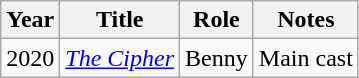<table class="wikitable">
<tr>
<th>Year</th>
<th>Title</th>
<th>Role</th>
<th>Notes</th>
</tr>
<tr>
<td>2020</td>
<td><em><a href='#'>The Cipher</a></em></td>
<td>Benny</td>
<td>Main cast</td>
</tr>
</table>
